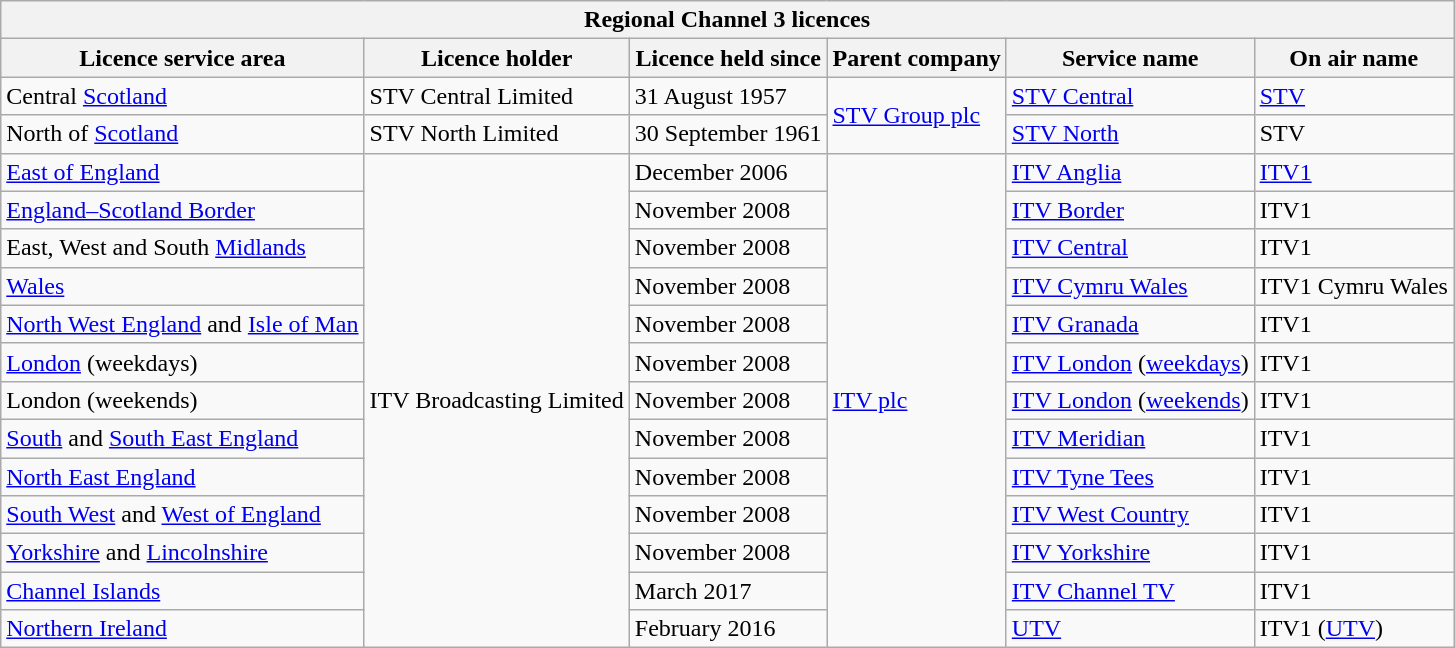<table class="wikitable">
<tr>
<th colspan= 6>Regional Channel 3 licences</th>
</tr>
<tr>
<th>Licence service area</th>
<th>Licence holder</th>
<th>Licence held since</th>
<th>Parent company</th>
<th>Service name</th>
<th>On air name</th>
</tr>
<tr>
<td>Central <a href='#'>Scotland</a></td>
<td>STV Central Limited</td>
<td>31 August 1957</td>
<td rowspan="2"><a href='#'>STV Group plc</a></td>
<td><a href='#'>STV Central</a></td>
<td><a href='#'>STV</a></td>
</tr>
<tr>
<td>North of <a href='#'>Scotland</a></td>
<td>STV North Limited</td>
<td>30 September 1961</td>
<td><a href='#'>STV North</a></td>
<td>STV</td>
</tr>
<tr>
<td><a href='#'>East of England</a></td>
<td rowspan="13">ITV Broadcasting Limited</td>
<td>December 2006</td>
<td rowspan="13"><a href='#'>ITV plc</a></td>
<td><a href='#'>ITV Anglia</a></td>
<td><a href='#'>ITV1</a></td>
</tr>
<tr>
<td><a href='#'>England–Scotland Border</a></td>
<td>November 2008</td>
<td><a href='#'>ITV Border</a></td>
<td>ITV1</td>
</tr>
<tr>
<td>East, West and South <a href='#'>Midlands</a></td>
<td>November 2008</td>
<td><a href='#'>ITV Central</a></td>
<td>ITV1</td>
</tr>
<tr>
<td><a href='#'>Wales</a></td>
<td>November 2008</td>
<td><a href='#'>ITV Cymru Wales</a></td>
<td>ITV1 Cymru Wales</td>
</tr>
<tr>
<td><a href='#'>North West England</a> and <a href='#'>Isle of Man</a></td>
<td>November 2008</td>
<td><a href='#'>ITV Granada</a></td>
<td>ITV1</td>
</tr>
<tr>
<td><a href='#'>London</a> (weekdays)</td>
<td>November 2008</td>
<td><a href='#'>ITV London</a> (<a href='#'>weekdays</a>)</td>
<td>ITV1</td>
</tr>
<tr>
<td>London (weekends)</td>
<td>November 2008</td>
<td><a href='#'>ITV London</a> (<a href='#'>weekends</a>)</td>
<td>ITV1</td>
</tr>
<tr>
<td><a href='#'>South</a> and <a href='#'>South East England</a></td>
<td>November 2008</td>
<td><a href='#'>ITV Meridian</a></td>
<td>ITV1</td>
</tr>
<tr>
<td><a href='#'>North East England</a></td>
<td>November 2008</td>
<td><a href='#'>ITV Tyne Tees</a></td>
<td>ITV1</td>
</tr>
<tr>
<td><a href='#'>South West</a> and <a href='#'>West of England</a></td>
<td>November 2008</td>
<td><a href='#'>ITV West Country</a></td>
<td>ITV1</td>
</tr>
<tr>
<td><a href='#'>Yorkshire</a> and <a href='#'>Lincolnshire</a></td>
<td>November 2008</td>
<td><a href='#'>ITV Yorkshire</a></td>
<td>ITV1</td>
</tr>
<tr>
<td><a href='#'>Channel Islands</a></td>
<td>March 2017</td>
<td><a href='#'>ITV Channel TV</a></td>
<td>ITV1</td>
</tr>
<tr>
<td><a href='#'>Northern Ireland</a></td>
<td>February 2016</td>
<td><a href='#'>UTV</a></td>
<td>ITV1 (<a href='#'>UTV</a>)</td>
</tr>
</table>
